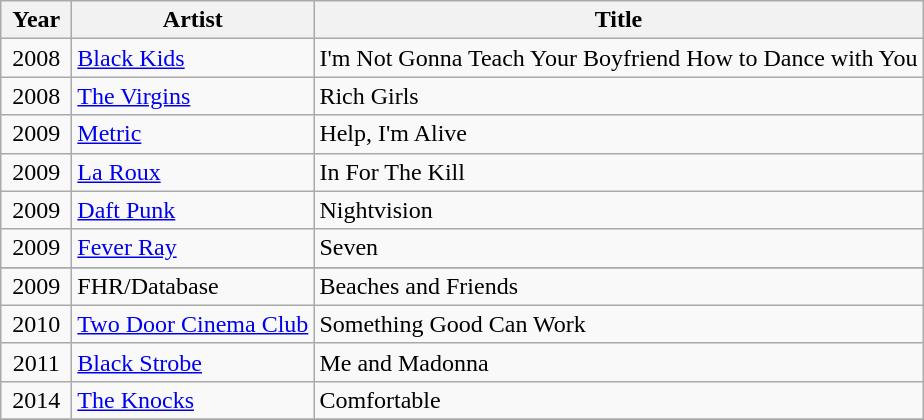<table class="wikitable">
<tr>
<th align="center" valign="top" width="40">Year</th>
<th align="left" valign="top">Artist</th>
<th align="left" valign="top">Title</th>
</tr>
<tr>
<td align="center" valign="top">2008</td>
<td align="left" valign="top"><a href='#'>Black Kids</a></td>
<td align="left" valign="top">I'm Not Gonna Teach Your Boyfriend How to Dance with You</td>
</tr>
<tr>
<td align="center" valign="top">2008</td>
<td align="left" valign="top"><a href='#'>The Virgins</a></td>
<td align="left" valign="top">Rich Girls</td>
</tr>
<tr>
<td align="center" valign="top">2009</td>
<td align="left" valign="top"><a href='#'>Metric</a></td>
<td align="left" valign="top">Help, I'm Alive</td>
</tr>
<tr>
<td align="center" valign="top">2009</td>
<td align="left" valign="top"><a href='#'>La Roux</a></td>
<td align="left" valign="top">In For The Kill</td>
</tr>
<tr>
<td align="center" valign="top">2009</td>
<td align="left" valign="top"><a href='#'>Daft Punk</a></td>
<td align="left" valign="top">Nightvision</td>
</tr>
<tr>
<td align="center" valign="top">2009</td>
<td align="left" valign="top"><a href='#'>Fever Ray</a></td>
<td align="left" valign="top">Seven</td>
</tr>
<tr>
</tr>
<tr>
<td align="center" valign="top">2009</td>
<td align="left" valign="top">FHR/Database</td>
<td align="left" valign="top">Beaches and Friends</td>
</tr>
<tr>
<td align="center" valign="top">2010</td>
<td align="left" valign="top"><a href='#'>Two Door Cinema Club</a></td>
<td align="left" valign="top">Something Good Can Work</td>
</tr>
<tr>
<td align="center" valign="top">2011</td>
<td align="left" valign="top"><a href='#'>Black Strobe</a></td>
<td align="left" valign="top">Me and Madonna</td>
</tr>
<tr>
<td align="center" valign="top">2014</td>
<td align="left" valign="top"><a href='#'>The Knocks</a></td>
<td align="left" valign="top">Comfortable</td>
</tr>
<tr>
</tr>
</table>
